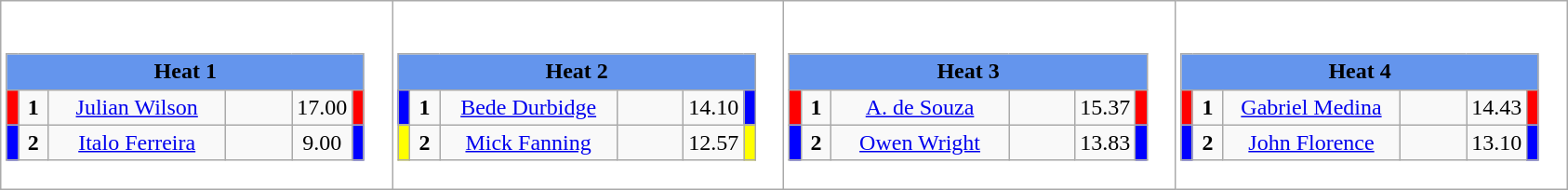<table class="wikitable" style="background:#fff;">
<tr>
<td><div><br><table class="wikitable">
<tr>
<td colspan="6"  style="text-align:center; background:#6495ed;"><strong>Heat 1</strong></td>
</tr>
<tr>
<td style="width:01px; background: #f00;"></td>
<td style="width:14px; text-align:center;"><strong>1</strong></td>
<td style="width:120px; text-align:center;"><a href='#'>Julian Wilson</a></td>
<td style="width:40px; text-align:center;"></td>
<td style="width:20px; text-align:center;">17.00</td>
<td style="width:01px; background: #f00;"></td>
</tr>
<tr>
<td style="width:01px; background: #00f;"></td>
<td style="width:14px; text-align:center;"><strong>2</strong></td>
<td style="width:120px; text-align:center;"><a href='#'>Italo Ferreira</a></td>
<td style="width:40px; text-align:center;"></td>
<td style="width:20px; text-align:center;">9.00</td>
<td style="width:01px; background: #00f;"></td>
</tr>
</table>
</div></td>
<td><div><br><table class="wikitable">
<tr>
<td colspan="6"  style="text-align:center; background:#6495ed;"><strong>Heat 2</strong></td>
</tr>
<tr>
<td style="width:01px; background: #00f;"></td>
<td style="width:14px; text-align:center;"><strong>1</strong></td>
<td style="width:120px; text-align:center;"><a href='#'>Bede Durbidge</a></td>
<td style="width:40px; text-align:center;"></td>
<td style="width:20px; text-align:center;">14.10</td>
<td style="width:01px; background: #00f;"></td>
</tr>
<tr>
<td style="width:01px; background: #ff0;"></td>
<td style="width:14px; text-align:center;"><strong>2</strong></td>
<td style="width:120px; text-align:center;"><a href='#'>Mick Fanning</a></td>
<td style="width:40px; text-align:center;"></td>
<td style="width:20px; text-align:center;">12.57</td>
<td style="width:01px; background: #ff0;"></td>
</tr>
</table>
</div></td>
<td><div><br><table class="wikitable">
<tr>
<td colspan="6"  style="text-align:center; background:#6495ed;"><strong>Heat 3</strong></td>
</tr>
<tr>
<td style="width:01px; background: #f00;"></td>
<td style="width:14px; text-align:center;"><strong>1</strong></td>
<td style="width:120px; text-align:center;"><a href='#'>A. de Souza</a></td>
<td style="width:40px; text-align:center;"></td>
<td style="width:20px; text-align:center;">15.37</td>
<td style="width:01px; background: #f00;"></td>
</tr>
<tr>
<td style="width:01px; background: #00f;"></td>
<td style="width:14px; text-align:center;"><strong>2</strong></td>
<td style="width:120px; text-align:center;"><a href='#'>Owen Wright</a></td>
<td style="width:40px; text-align:center;"></td>
<td style="width:20px; text-align:center;">13.83</td>
<td style="width:01px; background: #00f;"></td>
</tr>
</table>
</div></td>
<td><div><br><table class="wikitable">
<tr>
<td colspan="6"  style="text-align:center; background:#6495ed;"><strong>Heat 4</strong></td>
</tr>
<tr>
<td style="width:01px; background: #f00;"></td>
<td style="width:14px; text-align:center;"><strong>1</strong></td>
<td style="width:120px; text-align:center;"><a href='#'>Gabriel Medina</a></td>
<td style="width:40px; text-align:center;"></td>
<td style="width:20px; text-align:center;">14.43</td>
<td style="width:01px; background: #f00;"></td>
</tr>
<tr>
<td style="width:01px; background: #00f;"></td>
<td style="width:14px; text-align:center;"><strong>2</strong></td>
<td style="width:120px; text-align:center;"><a href='#'>John Florence</a></td>
<td style="width:40px; text-align:center;"></td>
<td style="width:20px; text-align:center;">13.10</td>
<td style="width:01px; background: #00f;"></td>
</tr>
</table>
</div></td>
</tr>
</table>
